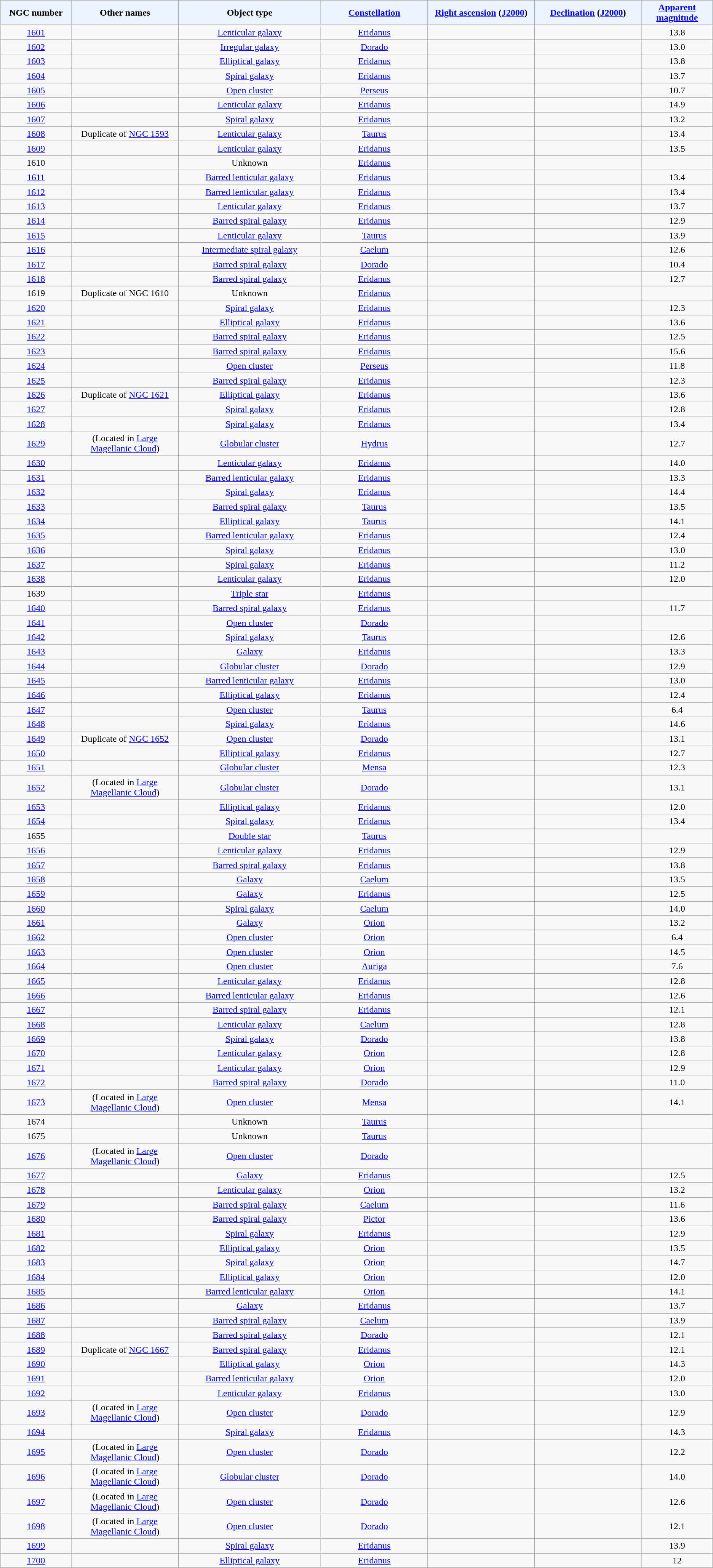<table class="wikitable sortable sticky-header" style="text-align: center;">
<tr>
<th style="background-color:#edf3fe; width: 10%;">NGC number</th>
<th style="background-color:#edf3fe; width: 15%;">Other names</th>
<th style="background-color:#edf3fe; width: 20%;">Object type</th>
<th style="background-color:#edf3fe; width: 15%;"><a href='#'>Constellation</a></th>
<th style="background-color:#edf3fe; width: 15%;"><a href='#'>Right ascension</a> (<a href='#'>J2000</a>)</th>
<th style="background-color:#edf3fe; width: 15%;"><a href='#'>Declination</a> (<a href='#'>J2000</a>)</th>
<th style="background-color:#edf3fe; width: 10%;"><a href='#'>Apparent magnitude</a></th>
</tr>
<tr>
<td><a href='#'>1601</a></td>
<td></td>
<td><a href='#'>Lenticular galaxy</a></td>
<td><a href='#'>Eridanus</a></td>
<td></td>
<td></td>
<td>13.8</td>
</tr>
<tr>
<td><a href='#'>1602</a></td>
<td></td>
<td><a href='#'>Irregular galaxy</a></td>
<td><a href='#'>Dorado</a></td>
<td></td>
<td></td>
<td>13.0</td>
</tr>
<tr>
<td><a href='#'>1603</a></td>
<td></td>
<td><a href='#'>Elliptical galaxy</a></td>
<td><a href='#'>Eridanus</a></td>
<td></td>
<td></td>
<td>13.8</td>
</tr>
<tr>
<td><a href='#'>1604</a></td>
<td></td>
<td><a href='#'>Spiral galaxy</a></td>
<td><a href='#'>Eridanus</a></td>
<td></td>
<td></td>
<td>13.7</td>
</tr>
<tr>
<td><a href='#'>1605</a></td>
<td></td>
<td><a href='#'>Open cluster</a></td>
<td><a href='#'>Perseus</a></td>
<td></td>
<td></td>
<td>10.7</td>
</tr>
<tr>
<td><a href='#'>1606</a></td>
<td></td>
<td><a href='#'>Lenticular galaxy</a></td>
<td><a href='#'>Eridanus</a></td>
<td></td>
<td></td>
<td>14.9</td>
</tr>
<tr>
<td><a href='#'>1607</a></td>
<td></td>
<td><a href='#'>Spiral galaxy</a></td>
<td><a href='#'>Eridanus</a></td>
<td></td>
<td></td>
<td>13.2</td>
</tr>
<tr>
<td><a href='#'>1608</a></td>
<td>Duplicate of <a href='#'>NGC 1593</a></td>
<td><a href='#'>Lenticular galaxy</a></td>
<td><a href='#'>Taurus</a></td>
<td></td>
<td></td>
<td>13.4</td>
</tr>
<tr>
<td><a href='#'>1609</a></td>
<td></td>
<td><a href='#'>Lenticular galaxy</a></td>
<td><a href='#'>Eridanus</a></td>
<td></td>
<td></td>
<td>13.5</td>
</tr>
<tr>
<td>1610</td>
<td></td>
<td>Unknown</td>
<td><a href='#'>Eridanus</a></td>
<td></td>
<td></td>
<td></td>
</tr>
<tr>
<td><a href='#'>1611</a></td>
<td></td>
<td><a href='#'>Barred lenticular galaxy</a></td>
<td><a href='#'>Eridanus</a></td>
<td></td>
<td></td>
<td>13.4</td>
</tr>
<tr>
<td><a href='#'>1612</a></td>
<td></td>
<td><a href='#'>Barred lenticular galaxy</a></td>
<td><a href='#'>Eridanus</a></td>
<td></td>
<td></td>
<td>13.4</td>
</tr>
<tr>
<td><a href='#'>1613</a></td>
<td></td>
<td><a href='#'>Lenticular galaxy</a></td>
<td><a href='#'>Eridanus</a></td>
<td></td>
<td></td>
<td>13.7</td>
</tr>
<tr>
<td><a href='#'>1614</a></td>
<td></td>
<td><a href='#'>Barred spiral galaxy</a></td>
<td><a href='#'>Eridanus</a></td>
<td></td>
<td></td>
<td>12.9</td>
</tr>
<tr>
<td><a href='#'>1615</a></td>
<td></td>
<td><a href='#'>Lenticular galaxy</a></td>
<td><a href='#'>Taurus</a></td>
<td></td>
<td></td>
<td>13.9</td>
</tr>
<tr>
<td><a href='#'>1616</a></td>
<td></td>
<td><a href='#'>Intermediate spiral galaxy</a></td>
<td><a href='#'>Caelum</a></td>
<td></td>
<td></td>
<td>12.6</td>
</tr>
<tr>
<td><a href='#'>1617</a></td>
<td></td>
<td><a href='#'>Barred spiral galaxy</a></td>
<td><a href='#'>Dorado</a></td>
<td></td>
<td></td>
<td>10.4</td>
</tr>
<tr>
<td><a href='#'>1618</a></td>
<td></td>
<td><a href='#'>Barred spiral galaxy</a></td>
<td><a href='#'>Eridanus</a></td>
<td></td>
<td></td>
<td>12.7</td>
</tr>
<tr>
<td>1619</td>
<td>Duplicate of NGC 1610</td>
<td>Unknown</td>
<td><a href='#'>Eridanus</a></td>
<td></td>
<td></td>
<td></td>
</tr>
<tr>
<td><a href='#'>1620</a></td>
<td></td>
<td><a href='#'>Spiral galaxy</a></td>
<td><a href='#'>Eridanus</a></td>
<td></td>
<td></td>
<td>12.3</td>
</tr>
<tr>
<td><a href='#'>1621</a></td>
<td></td>
<td><a href='#'>Elliptical galaxy</a></td>
<td><a href='#'>Eridanus</a></td>
<td></td>
<td></td>
<td>13.6</td>
</tr>
<tr>
<td><a href='#'>1622</a></td>
<td></td>
<td><a href='#'>Barred spiral galaxy</a></td>
<td><a href='#'>Eridanus</a></td>
<td></td>
<td></td>
<td>12.5</td>
</tr>
<tr>
<td><a href='#'>1623</a></td>
<td></td>
<td><a href='#'>Barred spiral galaxy</a></td>
<td><a href='#'>Eridanus</a></td>
<td></td>
<td></td>
<td>15.6</td>
</tr>
<tr>
<td><a href='#'>1624</a></td>
<td></td>
<td><a href='#'>Open cluster</a></td>
<td><a href='#'>Perseus</a></td>
<td></td>
<td></td>
<td>11.8</td>
</tr>
<tr>
<td><a href='#'>1625</a></td>
<td></td>
<td><a href='#'>Barred spiral galaxy</a></td>
<td><a href='#'>Eridanus</a></td>
<td></td>
<td></td>
<td>12.3</td>
</tr>
<tr>
<td><a href='#'>1626</a></td>
<td>Duplicate of <a href='#'>NGC 1621</a></td>
<td><a href='#'>Elliptical galaxy</a></td>
<td><a href='#'>Eridanus</a></td>
<td></td>
<td></td>
<td>13.6</td>
</tr>
<tr>
<td><a href='#'>1627</a></td>
<td></td>
<td><a href='#'>Spiral galaxy</a></td>
<td><a href='#'>Eridanus</a></td>
<td></td>
<td></td>
<td>12.8</td>
</tr>
<tr>
<td><a href='#'>1628</a></td>
<td></td>
<td><a href='#'>Spiral galaxy</a></td>
<td><a href='#'>Eridanus</a></td>
<td></td>
<td></td>
<td>13.4</td>
</tr>
<tr>
<td><a href='#'>1629</a></td>
<td>(Located in <a href='#'>Large Magellanic Cloud</a>)</td>
<td><a href='#'>Globular cluster</a></td>
<td><a href='#'>Hydrus</a></td>
<td></td>
<td></td>
<td>12.7</td>
</tr>
<tr>
<td><a href='#'>1630</a></td>
<td></td>
<td><a href='#'>Lenticular galaxy</a></td>
<td><a href='#'>Eridanus</a></td>
<td></td>
<td></td>
<td>14.0</td>
</tr>
<tr>
<td><a href='#'>1631</a></td>
<td></td>
<td><a href='#'>Barred lenticular galaxy</a></td>
<td><a href='#'>Eridanus</a></td>
<td></td>
<td></td>
<td>13.3</td>
</tr>
<tr>
<td><a href='#'>1632</a></td>
<td></td>
<td><a href='#'>Spiral galaxy</a></td>
<td><a href='#'>Eridanus</a></td>
<td></td>
<td></td>
<td>14.4</td>
</tr>
<tr>
<td><a href='#'>1633</a></td>
<td></td>
<td><a href='#'>Barred spiral galaxy</a></td>
<td><a href='#'>Taurus</a></td>
<td></td>
<td></td>
<td>13.5</td>
</tr>
<tr>
<td><a href='#'>1634</a></td>
<td></td>
<td><a href='#'>Elliptical galaxy</a></td>
<td><a href='#'>Taurus</a></td>
<td></td>
<td></td>
<td>14.1</td>
</tr>
<tr>
<td><a href='#'>1635</a></td>
<td></td>
<td><a href='#'>Barred lenticular galaxy</a></td>
<td><a href='#'>Eridanus</a></td>
<td></td>
<td></td>
<td>12.4</td>
</tr>
<tr>
<td><a href='#'>1636</a></td>
<td></td>
<td><a href='#'>Spiral galaxy</a></td>
<td><a href='#'>Eridanus</a></td>
<td></td>
<td></td>
<td>13.0</td>
</tr>
<tr>
<td><a href='#'>1637</a></td>
<td></td>
<td><a href='#'>Spiral galaxy</a></td>
<td><a href='#'>Eridanus</a></td>
<td></td>
<td></td>
<td>11.2</td>
</tr>
<tr>
<td><a href='#'>1638</a></td>
<td></td>
<td><a href='#'>Lenticular galaxy</a></td>
<td><a href='#'>Eridanus</a></td>
<td></td>
<td></td>
<td>12.0</td>
</tr>
<tr>
<td>1639</td>
<td></td>
<td><a href='#'>Triple star</a></td>
<td><a href='#'>Eridanus</a></td>
<td></td>
<td></td>
<td></td>
</tr>
<tr>
<td><a href='#'>1640</a></td>
<td></td>
<td><a href='#'>Barred spiral galaxy</a></td>
<td><a href='#'>Eridanus</a></td>
<td></td>
<td></td>
<td>11.7</td>
</tr>
<tr>
<td><a href='#'>1641</a></td>
<td></td>
<td><a href='#'>Open cluster</a></td>
<td><a href='#'>Dorado</a></td>
<td></td>
<td></td>
<td></td>
</tr>
<tr>
<td><a href='#'>1642</a></td>
<td></td>
<td><a href='#'>Spiral galaxy</a></td>
<td><a href='#'>Taurus</a></td>
<td></td>
<td></td>
<td>12.6</td>
</tr>
<tr>
<td><a href='#'>1643</a></td>
<td></td>
<td><a href='#'>Galaxy</a></td>
<td><a href='#'>Eridanus</a></td>
<td></td>
<td></td>
<td>13.3</td>
</tr>
<tr>
<td><a href='#'>1644</a></td>
<td></td>
<td><a href='#'>Globular cluster</a></td>
<td><a href='#'>Dorado</a></td>
<td></td>
<td></td>
<td>12.9</td>
</tr>
<tr>
<td><a href='#'>1645</a></td>
<td></td>
<td><a href='#'>Barred lenticular galaxy</a></td>
<td><a href='#'>Eridanus</a></td>
<td></td>
<td></td>
<td>13.0</td>
</tr>
<tr>
<td><a href='#'>1646</a></td>
<td></td>
<td><a href='#'>Elliptical galaxy</a></td>
<td><a href='#'>Eridanus</a></td>
<td></td>
<td></td>
<td>12.4</td>
</tr>
<tr>
<td><a href='#'>1647</a></td>
<td></td>
<td><a href='#'>Open cluster</a></td>
<td><a href='#'>Taurus</a></td>
<td></td>
<td></td>
<td>6.4</td>
</tr>
<tr>
<td><a href='#'>1648</a></td>
<td></td>
<td><a href='#'>Spiral galaxy</a></td>
<td><a href='#'>Eridanus</a></td>
<td></td>
<td></td>
<td>14.6</td>
</tr>
<tr>
<td><a href='#'>1649</a></td>
<td>Duplicate of <a href='#'>NGC 1652</a></td>
<td><a href='#'>Open cluster</a></td>
<td><a href='#'>Dorado</a></td>
<td></td>
<td></td>
<td>13.1</td>
</tr>
<tr>
<td><a href='#'>1650</a></td>
<td></td>
<td><a href='#'>Elliptical galaxy</a></td>
<td><a href='#'>Eridanus</a></td>
<td></td>
<td></td>
<td>12.7</td>
</tr>
<tr>
<td><a href='#'>1651</a></td>
<td></td>
<td><a href='#'>Globular cluster</a></td>
<td><a href='#'>Mensa</a></td>
<td></td>
<td></td>
<td>12.3</td>
</tr>
<tr>
<td><a href='#'>1652</a></td>
<td>(Located in <a href='#'>Large Magellanic Cloud</a>)</td>
<td><a href='#'>Globular cluster</a></td>
<td><a href='#'>Dorado</a></td>
<td></td>
<td></td>
<td>13.1</td>
</tr>
<tr>
<td><a href='#'>1653</a></td>
<td></td>
<td><a href='#'>Elliptical galaxy</a></td>
<td><a href='#'>Eridanus</a></td>
<td></td>
<td></td>
<td>12.0</td>
</tr>
<tr>
<td><a href='#'>1654</a></td>
<td></td>
<td><a href='#'>Spiral galaxy</a></td>
<td><a href='#'>Eridanus</a></td>
<td></td>
<td></td>
<td>13.4</td>
</tr>
<tr>
<td>1655</td>
<td></td>
<td><a href='#'>Double star</a></td>
<td><a href='#'>Taurus</a></td>
<td></td>
<td></td>
<td></td>
</tr>
<tr>
<td><a href='#'>1656</a></td>
<td></td>
<td><a href='#'>Lenticular galaxy</a></td>
<td><a href='#'>Eridanus</a></td>
<td></td>
<td></td>
<td>12.9</td>
</tr>
<tr>
<td><a href='#'>1657</a></td>
<td></td>
<td><a href='#'>Barred spiral galaxy</a></td>
<td><a href='#'>Eridanus</a></td>
<td></td>
<td></td>
<td>13.8</td>
</tr>
<tr>
<td><a href='#'>1658</a></td>
<td></td>
<td><a href='#'>Galaxy</a></td>
<td><a href='#'>Caelum</a></td>
<td></td>
<td></td>
<td>13.5</td>
</tr>
<tr>
<td><a href='#'>1659</a></td>
<td></td>
<td><a href='#'>Galaxy</a></td>
<td><a href='#'>Eridanus</a></td>
<td></td>
<td></td>
<td>12.5</td>
</tr>
<tr>
<td><a href='#'>1660</a></td>
<td></td>
<td><a href='#'>Spiral galaxy</a></td>
<td><a href='#'>Caelum</a></td>
<td></td>
<td></td>
<td>14.0</td>
</tr>
<tr>
<td><a href='#'>1661</a></td>
<td></td>
<td><a href='#'>Galaxy</a></td>
<td><a href='#'>Orion</a></td>
<td></td>
<td></td>
<td>13.2</td>
</tr>
<tr>
<td><a href='#'>1662</a></td>
<td></td>
<td><a href='#'>Open cluster</a></td>
<td><a href='#'>Orion</a></td>
<td></td>
<td></td>
<td>6.4</td>
</tr>
<tr>
<td><a href='#'>1663</a></td>
<td></td>
<td><a href='#'>Open cluster</a></td>
<td><a href='#'>Orion</a></td>
<td></td>
<td></td>
<td>14.5</td>
</tr>
<tr>
<td><a href='#'>1664</a></td>
<td></td>
<td><a href='#'>Open cluster</a></td>
<td><a href='#'>Auriga</a></td>
<td></td>
<td></td>
<td>7.6</td>
</tr>
<tr>
<td><a href='#'>1665</a></td>
<td></td>
<td><a href='#'>Lenticular galaxy</a></td>
<td><a href='#'>Eridanus</a></td>
<td></td>
<td></td>
<td>12.8</td>
</tr>
<tr>
<td><a href='#'>1666</a></td>
<td></td>
<td><a href='#'>Barred lenticular galaxy</a></td>
<td><a href='#'>Eridanus</a></td>
<td></td>
<td></td>
<td>12.6</td>
</tr>
<tr>
<td><a href='#'>1667</a></td>
<td></td>
<td><a href='#'>Barred spiral galaxy</a></td>
<td><a href='#'>Eridanus</a></td>
<td></td>
<td></td>
<td>12.1</td>
</tr>
<tr>
<td><a href='#'>1668</a></td>
<td></td>
<td><a href='#'>Lenticular galaxy</a></td>
<td><a href='#'>Caelum</a></td>
<td></td>
<td></td>
<td>12.8</td>
</tr>
<tr>
<td><a href='#'>1669</a></td>
<td></td>
<td><a href='#'>Spiral galaxy</a></td>
<td><a href='#'>Dorado</a></td>
<td></td>
<td></td>
<td>13.8</td>
</tr>
<tr>
<td><a href='#'>1670</a></td>
<td></td>
<td><a href='#'>Lenticular galaxy</a></td>
<td><a href='#'>Orion</a></td>
<td></td>
<td></td>
<td>12.8</td>
</tr>
<tr>
<td><a href='#'>1671</a></td>
<td></td>
<td><a href='#'>Lenticular galaxy</a></td>
<td><a href='#'>Orion</a></td>
<td></td>
<td></td>
<td>12.9</td>
</tr>
<tr>
<td><a href='#'>1672</a></td>
<td></td>
<td><a href='#'>Barred spiral galaxy</a></td>
<td><a href='#'>Dorado</a></td>
<td></td>
<td></td>
<td>11.0</td>
</tr>
<tr>
<td><a href='#'>1673</a></td>
<td>(Located in <a href='#'>Large Magellanic Cloud</a>)</td>
<td><a href='#'>Open cluster</a></td>
<td><a href='#'>Mensa</a></td>
<td></td>
<td></td>
<td>14.1</td>
</tr>
<tr>
<td>1674</td>
<td></td>
<td>Unknown</td>
<td><a href='#'>Taurus</a></td>
<td></td>
<td></td>
<td></td>
</tr>
<tr>
<td>1675</td>
<td></td>
<td>Unknown</td>
<td><a href='#'>Taurus</a></td>
<td></td>
<td></td>
<td></td>
</tr>
<tr>
<td><a href='#'>1676</a></td>
<td>(Located in <a href='#'>Large Magellanic Cloud</a>)</td>
<td><a href='#'>Open cluster</a></td>
<td><a href='#'>Dorado</a></td>
<td></td>
<td></td>
<td></td>
</tr>
<tr>
<td><a href='#'>1677</a></td>
<td></td>
<td><a href='#'>Galaxy</a></td>
<td><a href='#'>Eridanus</a></td>
<td></td>
<td></td>
<td>12.5</td>
</tr>
<tr>
<td><a href='#'>1678</a></td>
<td></td>
<td><a href='#'>Lenticular galaxy</a></td>
<td><a href='#'>Orion</a></td>
<td></td>
<td></td>
<td>13.2</td>
</tr>
<tr>
<td><a href='#'>1679</a></td>
<td></td>
<td><a href='#'>Barred spiral galaxy</a></td>
<td><a href='#'>Caelum</a></td>
<td></td>
<td></td>
<td>11.6</td>
</tr>
<tr>
<td><a href='#'>1680</a></td>
<td></td>
<td><a href='#'>Barred spiral galaxy</a></td>
<td><a href='#'>Pictor</a></td>
<td></td>
<td></td>
<td>13.6</td>
</tr>
<tr>
<td><a href='#'>1681</a></td>
<td></td>
<td><a href='#'>Spiral galaxy</a></td>
<td><a href='#'>Eridanus</a></td>
<td></td>
<td></td>
<td>12.9</td>
</tr>
<tr>
<td><a href='#'>1682</a></td>
<td></td>
<td><a href='#'>Elliptical galaxy</a></td>
<td><a href='#'>Orion</a></td>
<td></td>
<td></td>
<td>13.5</td>
</tr>
<tr>
<td><a href='#'>1683</a></td>
<td></td>
<td><a href='#'>Spiral galaxy</a></td>
<td><a href='#'>Orion</a></td>
<td></td>
<td></td>
<td>14.7</td>
</tr>
<tr>
<td><a href='#'>1684</a></td>
<td></td>
<td><a href='#'>Elliptical galaxy</a></td>
<td><a href='#'>Orion</a></td>
<td></td>
<td></td>
<td>12.0</td>
</tr>
<tr>
<td><a href='#'>1685</a></td>
<td></td>
<td><a href='#'>Barred lenticular galaxy</a></td>
<td><a href='#'>Orion</a></td>
<td></td>
<td></td>
<td>14.1</td>
</tr>
<tr>
<td><a href='#'>1686</a></td>
<td></td>
<td><a href='#'>Galaxy</a></td>
<td><a href='#'>Eridanus</a></td>
<td></td>
<td></td>
<td>13.7</td>
</tr>
<tr>
<td><a href='#'>1687</a></td>
<td></td>
<td><a href='#'>Barred spiral galaxy</a></td>
<td><a href='#'>Caelum</a></td>
<td></td>
<td></td>
<td>13.9</td>
</tr>
<tr>
<td><a href='#'>1688</a></td>
<td></td>
<td><a href='#'>Barred spiral galaxy</a></td>
<td><a href='#'>Dorado</a></td>
<td></td>
<td></td>
<td>12.1</td>
</tr>
<tr>
<td><a href='#'>1689</a></td>
<td>Duplicate of <a href='#'>NGC 1667</a></td>
<td><a href='#'>Barred spiral galaxy</a></td>
<td><a href='#'>Eridanus</a></td>
<td></td>
<td></td>
<td>12.1</td>
</tr>
<tr>
<td><a href='#'>1690</a></td>
<td></td>
<td><a href='#'>Elliptical galaxy</a></td>
<td><a href='#'>Orion</a></td>
<td></td>
<td></td>
<td>14.3</td>
</tr>
<tr>
<td><a href='#'>1691</a></td>
<td></td>
<td><a href='#'>Barred lenticular galaxy</a></td>
<td><a href='#'>Orion</a></td>
<td></td>
<td></td>
<td>12.0</td>
</tr>
<tr>
<td><a href='#'>1692</a></td>
<td></td>
<td><a href='#'>Lenticular galaxy</a></td>
<td><a href='#'>Eridanus</a></td>
<td></td>
<td></td>
<td>13.0</td>
</tr>
<tr>
<td><a href='#'>1693</a></td>
<td>(Located in <a href='#'>Large Magellanic Cloud</a>)</td>
<td><a href='#'>Open cluster</a></td>
<td><a href='#'>Dorado</a></td>
<td></td>
<td></td>
<td>12.9</td>
</tr>
<tr>
<td><a href='#'>1694</a></td>
<td></td>
<td><a href='#'>Spiral galaxy</a></td>
<td><a href='#'>Eridanus</a></td>
<td></td>
<td></td>
<td>14.3</td>
</tr>
<tr>
<td><a href='#'>1695</a></td>
<td>(Located in <a href='#'>Large Magellanic Cloud</a>)</td>
<td><a href='#'>Open cluster</a></td>
<td><a href='#'>Dorado</a></td>
<td></td>
<td></td>
<td>12.2</td>
</tr>
<tr>
<td><a href='#'>1696</a></td>
<td>(Located in <a href='#'>Large Magellanic Cloud</a>)</td>
<td><a href='#'>Globular cluster</a></td>
<td><a href='#'>Dorado</a></td>
<td></td>
<td></td>
<td>14.0</td>
</tr>
<tr>
<td><a href='#'>1697</a></td>
<td>(Located in <a href='#'>Large Magellanic Cloud</a>)</td>
<td><a href='#'>Open cluster</a></td>
<td><a href='#'>Dorado</a></td>
<td></td>
<td></td>
<td>12.6</td>
</tr>
<tr>
<td><a href='#'>1698</a></td>
<td>(Located in <a href='#'>Large Magellanic Cloud</a>)</td>
<td><a href='#'>Open cluster</a></td>
<td><a href='#'>Dorado</a></td>
<td></td>
<td></td>
<td>12.1</td>
</tr>
<tr>
<td><a href='#'>1699</a></td>
<td></td>
<td><a href='#'>Spiral galaxy</a></td>
<td><a href='#'>Eridanus</a></td>
<td></td>
<td></td>
<td>13.9</td>
</tr>
<tr>
<td><a href='#'>1700</a></td>
<td></td>
<td><a href='#'>Elliptical galaxy</a></td>
<td><a href='#'>Eridanus</a></td>
<td></td>
<td></td>
<td>12</td>
</tr>
<tr>
</tr>
</table>
